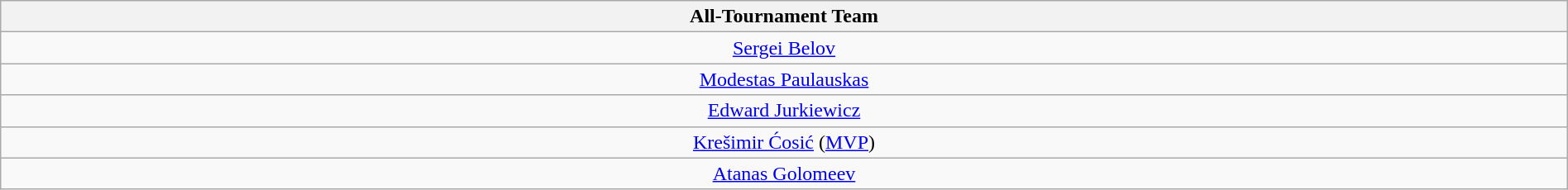<table class="wikitable sortable" style="text-align:center; width: 100%">
<tr>
<th>All-Tournament Team</th>
</tr>
<tr>
<td> <a href='#'>Sergei Belov</a></td>
</tr>
<tr>
<td> <a href='#'>Modestas Paulauskas</a></td>
</tr>
<tr>
<td> <a href='#'>Edward Jurkiewicz</a></td>
</tr>
<tr>
<td> <a href='#'>Krešimir Ćosić</a> (<a href='#'>MVP</a>)</td>
</tr>
<tr>
<td> <a href='#'>Atanas Golomeev</a></td>
</tr>
</table>
